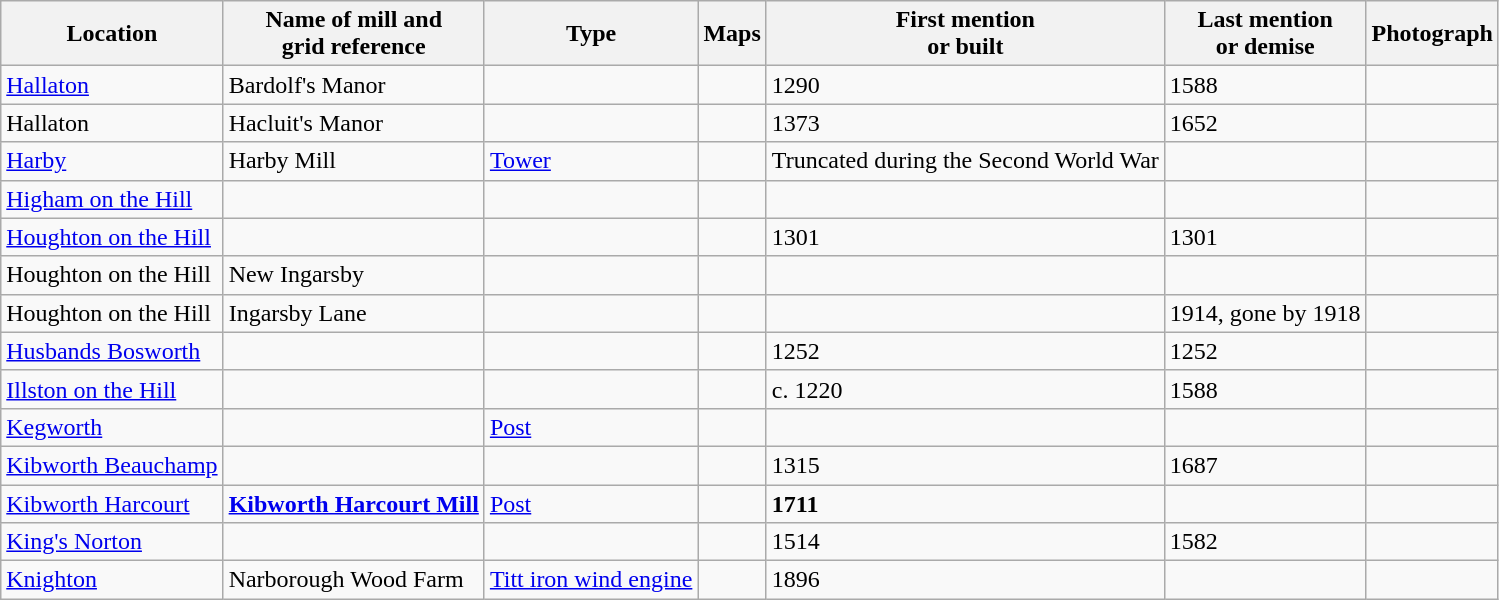<table class="wikitable">
<tr>
<th>Location</th>
<th>Name of mill and<br>grid reference</th>
<th>Type</th>
<th>Maps</th>
<th>First mention<br>or built</th>
<th>Last mention<br> or demise</th>
<th>Photograph</th>
</tr>
<tr>
<td><a href='#'>Hallaton</a></td>
<td>Bardolf's Manor</td>
<td></td>
<td></td>
<td>1290</td>
<td>1588</td>
<td></td>
</tr>
<tr>
<td>Hallaton</td>
<td>Hacluit's Manor</td>
<td></td>
<td></td>
<td>1373</td>
<td>1652</td>
<td></td>
</tr>
<tr>
<td><a href='#'>Harby</a></td>
<td>Harby Mill<br></td>
<td><a href='#'>Tower</a></td>
<td></td>
<td>Truncated during the Second World War</td>
<td></td>
<td></td>
</tr>
<tr>
<td><a href='#'>Higham on the Hill</a></td>
<td></td>
<td></td>
<td></td>
<td></td>
<td></td>
<td></td>
</tr>
<tr>
<td><a href='#'>Houghton on the Hill</a></td>
<td></td>
<td></td>
<td></td>
<td>1301</td>
<td>1301</td>
<td></td>
</tr>
<tr>
<td>Houghton on the Hill</td>
<td>New Ingarsby</td>
<td></td>
<td></td>
<td></td>
<td></td>
<td></td>
</tr>
<tr>
<td>Houghton on the Hill</td>
<td>Ingarsby Lane</td>
<td></td>
<td></td>
<td></td>
<td>1914, gone by 1918</td>
<td></td>
</tr>
<tr>
<td><a href='#'>Husbands Bosworth</a></td>
<td></td>
<td></td>
<td></td>
<td>1252</td>
<td>1252</td>
<td></td>
</tr>
<tr>
<td><a href='#'>Illston on the Hill</a></td>
<td></td>
<td></td>
<td></td>
<td>c. 1220</td>
<td>1588</td>
<td></td>
</tr>
<tr>
<td><a href='#'>Kegworth</a></td>
<td></td>
<td><a href='#'>Post</a></td>
<td></td>
<td></td>
<td></td>
<td></td>
</tr>
<tr>
<td><a href='#'>Kibworth Beauchamp</a></td>
<td></td>
<td></td>
<td></td>
<td>1315</td>
<td>1687</td>
<td></td>
</tr>
<tr>
<td><a href='#'>Kibworth Harcourt</a></td>
<td><strong><a href='#'>Kibworth Harcourt Mill</a></strong><br></td>
<td><a href='#'>Post</a></td>
<td></td>
<td><strong>1711</strong></td>
<td></td>
<td></td>
</tr>
<tr>
<td><a href='#'>King's Norton</a></td>
<td></td>
<td></td>
<td></td>
<td>1514</td>
<td>1582</td>
<td></td>
</tr>
<tr>
<td><a href='#'>Knighton</a></td>
<td>Narborough Wood Farm</td>
<td><a href='#'>Titt iron wind engine</a></td>
<td></td>
<td>1896</td>
<td></td>
<td></td>
</tr>
</table>
